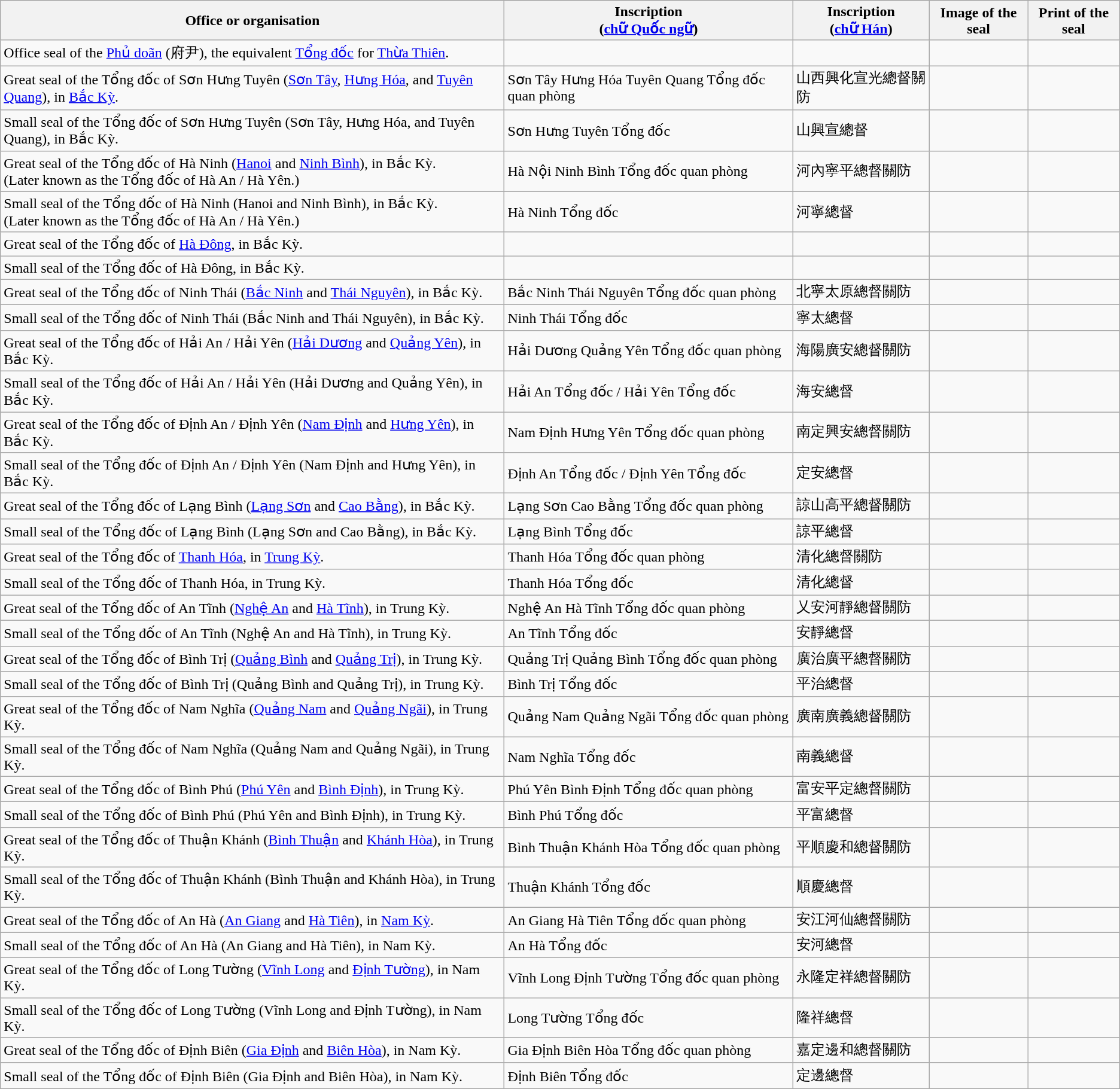<table class="wikitable">
<tr>
<th>Office or organisation</th>
<th>Inscription<br>(<a href='#'>chữ Quốc ngữ</a>)</th>
<th>Inscription<br>(<a href='#'>chữ Hán</a>)</th>
<th>Image of the seal</th>
<th>Print of the seal</th>
</tr>
<tr>
<td>Office seal of the <a href='#'>Phủ doãn</a> (府尹), the equivalent <a href='#'>Tổng đốc</a> for <a href='#'>Thừa Thiên</a>.</td>
<td></td>
<td></td>
<td></td>
<td></td>
</tr>
<tr>
<td>Great seal of the Tổng đốc of Sơn Hưng Tuyên (<a href='#'>Sơn Tây</a>, <a href='#'>Hưng Hóa</a>, and <a href='#'>Tuyên Quang</a>), in <a href='#'>Bắc Kỳ</a>.</td>
<td>Sơn Tây Hưng Hóa Tuyên Quang Tổng đốc quan phòng</td>
<td>山西興化宣光總督關防</td>
<td></td>
<td></td>
</tr>
<tr>
<td>Small seal of the Tổng đốc of Sơn Hưng Tuyên (Sơn Tây, Hưng Hóa, and Tuyên Quang), in Bắc Kỳ.</td>
<td>Sơn Hưng Tuyên Tổng đốc</td>
<td>山興宣總督</td>
<td></td>
<td></td>
</tr>
<tr>
<td>Great seal of the Tổng đốc of Hà Ninh (<a href='#'>Hanoi</a> and <a href='#'>Ninh Bình</a>), in Bắc Kỳ.<br>(Later known as the Tổng đốc of Hà An / Hà Yên.)</td>
<td>Hà Nội Ninh Bình Tổng đốc quan phòng</td>
<td>河內寧平總督關防</td>
<td></td>
<td></td>
</tr>
<tr>
<td>Small seal of the Tổng đốc of Hà Ninh (Hanoi and Ninh Bình), in Bắc Kỳ.<br>(Later known as the Tổng đốc of Hà An / Hà Yên.)</td>
<td>Hà Ninh Tổng đốc</td>
<td>河寧總督</td>
<td></td>
<td></td>
</tr>
<tr>
<td>Great seal of the Tổng đốc of <a href='#'>Hà Đông</a>, in Bắc Kỳ.</td>
<td></td>
<td></td>
<td></td>
<td></td>
</tr>
<tr>
<td>Small seal of the Tổng đốc of Hà Đông, in Bắc Kỳ.</td>
<td></td>
<td></td>
<td></td>
<td></td>
</tr>
<tr>
<td>Great seal of the Tổng đốc of Ninh Thái (<a href='#'>Bắc Ninh</a> and <a href='#'>Thái Nguyên</a>), in Bắc Kỳ.</td>
<td>Bắc Ninh Thái Nguyên Tổng đốc quan phòng</td>
<td>北寧太原總督關防</td>
<td></td>
<td></td>
</tr>
<tr>
<td>Small seal of the Tổng đốc of Ninh Thái (Bắc Ninh and Thái Nguyên), in Bắc Kỳ.</td>
<td>Ninh Thái Tổng đốc</td>
<td>寧太總督</td>
<td></td>
<td></td>
</tr>
<tr>
<td>Great seal of the Tổng đốc of Hải An / Hải Yên (<a href='#'>Hải Dương</a> and <a href='#'>Quảng Yên</a>), in Bắc Kỳ.</td>
<td>Hải Dương Quảng Yên Tổng đốc quan phòng</td>
<td>海陽廣安總督關防</td>
<td></td>
<td></td>
</tr>
<tr>
<td>Small seal of the Tổng đốc of Hải An / Hải Yên (Hải Dương and Quảng Yên), in Bắc Kỳ.</td>
<td>Hải An Tổng đốc / Hải Yên Tổng đốc</td>
<td>海安總督</td>
<td></td>
<td></td>
</tr>
<tr>
<td>Great seal of the Tổng đốc of Định An / Định Yên (<a href='#'>Nam Định</a> and <a href='#'>Hưng Yên</a>), in Bắc Kỳ.</td>
<td>Nam Định Hưng Yên Tổng đốc quan phòng</td>
<td>南定興安總督關防</td>
<td></td>
<td></td>
</tr>
<tr>
<td>Small seal of the Tổng đốc of Định An / Định Yên (Nam Định and Hưng Yên), in Bắc Kỳ.</td>
<td>Định An Tổng đốc / Định Yên Tổng đốc</td>
<td>定安總督</td>
<td></td>
<td></td>
</tr>
<tr>
<td>Great seal of the Tổng đốc of Lạng Bình (<a href='#'>Lạng Sơn</a> and <a href='#'>Cao Bằng</a>), in Bắc Kỳ.</td>
<td>Lạng Sơn Cao Bằng Tổng đốc quan phòng</td>
<td>諒山高平總督關防</td>
<td></td>
<td></td>
</tr>
<tr>
<td>Small seal of the Tổng đốc of Lạng Bình (Lạng Sơn and Cao Bằng), in Bắc Kỳ.</td>
<td>Lạng Bình Tổng đốc</td>
<td>諒平總督</td>
<td></td>
<td></td>
</tr>
<tr>
<td>Great seal of the Tổng đốc of <a href='#'>Thanh Hóa</a>, in <a href='#'>Trung Kỳ</a>.</td>
<td>Thanh Hóa Tổng đốc quan phòng</td>
<td>清化總督關防</td>
<td></td>
<td></td>
</tr>
<tr>
<td>Small seal of the Tổng đốc of Thanh Hóa, in Trung Kỳ.</td>
<td>Thanh Hóa Tổng đốc</td>
<td>清化總督</td>
<td></td>
<td></td>
</tr>
<tr>
<td>Great seal of the Tổng đốc of An Tĩnh (<a href='#'>Nghệ An</a> and <a href='#'>Hà Tĩnh</a>), in Trung Kỳ.</td>
<td>Nghệ An Hà Tĩnh Tổng đốc quan phòng</td>
<td>乂安河靜總督關防</td>
<td></td>
<td></td>
</tr>
<tr>
<td>Small seal of the Tổng đốc of An Tĩnh (Nghệ An and Hà Tĩnh), in Trung Kỳ.</td>
<td>An Tĩnh Tổng đốc</td>
<td>安靜總督</td>
<td></td>
<td></td>
</tr>
<tr>
<td>Great seal of the Tổng đốc of Bình Trị (<a href='#'>Quảng Bình</a> and <a href='#'>Quảng Trị</a>), in Trung Kỳ.</td>
<td>Quảng Trị Quảng Bình Tổng đốc quan phòng</td>
<td>廣治廣平總督關防</td>
<td></td>
<td></td>
</tr>
<tr>
<td>Small seal of the Tổng đốc of Bình Trị (Quảng Bình and Quảng Trị), in Trung Kỳ.</td>
<td>Bình Trị Tổng đốc</td>
<td>平治總督</td>
<td></td>
<td></td>
</tr>
<tr>
<td>Great seal of the Tổng đốc of Nam Nghĩa (<a href='#'>Quảng Nam</a> and <a href='#'>Quảng Ngãi</a>), in Trung Kỳ.</td>
<td>Quảng Nam Quảng Ngãi Tổng đốc quan phòng</td>
<td>廣南廣義總督關防</td>
<td></td>
<td></td>
</tr>
<tr>
<td>Small seal of the Tổng đốc of Nam Nghĩa (Quảng Nam and Quảng Ngãi), in Trung Kỳ.</td>
<td>Nam Nghĩa Tổng đốc</td>
<td>南義總督</td>
<td></td>
<td></td>
</tr>
<tr>
<td>Great seal of the Tổng đốc of Bình Phú (<a href='#'>Phú Yên</a> and <a href='#'>Bình Định</a>), in Trung Kỳ.</td>
<td>Phú Yên Bình Định Tổng đốc quan phòng</td>
<td>富安平定總督關防</td>
<td></td>
<td></td>
</tr>
<tr>
<td>Small seal of the Tổng đốc of Bình Phú (Phú Yên and Bình Định), in Trung Kỳ.</td>
<td>Bình Phú Tổng đốc</td>
<td>平富總督</td>
<td></td>
<td></td>
</tr>
<tr>
<td>Great seal of the Tổng đốc of Thuận Khánh (<a href='#'>Bình Thuận</a> and <a href='#'>Khánh Hòa</a>), in Trung Kỳ.</td>
<td>Bình Thuận Khánh Hòa Tổng đốc quan phòng</td>
<td>平順慶和總督關防</td>
<td></td>
<td></td>
</tr>
<tr>
<td>Small seal of the Tổng đốc of Thuận Khánh (Bình Thuận and Khánh Hòa), in Trung Kỳ.</td>
<td>Thuận Khánh Tổng đốc</td>
<td>順慶總督</td>
<td></td>
<td></td>
</tr>
<tr>
<td>Great seal of the Tổng đốc of An Hà (<a href='#'>An Giang</a> and <a href='#'>Hà Tiên</a>), in <a href='#'>Nam Kỳ</a>.</td>
<td>An Giang Hà Tiên Tổng đốc quan phòng</td>
<td>安江河仙總督關防</td>
<td></td>
<td></td>
</tr>
<tr>
<td>Small seal of the Tổng đốc of An Hà (An Giang and Hà Tiên), in Nam Kỳ.</td>
<td>An Hà Tổng đốc</td>
<td>安河總督</td>
<td></td>
<td></td>
</tr>
<tr>
<td>Great seal of the Tổng đốc of Long Tường (<a href='#'>Vĩnh Long</a> and <a href='#'>Định Tường</a>), in Nam Kỳ.</td>
<td>Vĩnh Long Định Tường Tổng đốc quan phòng</td>
<td>永隆定祥總督關防</td>
<td></td>
<td></td>
</tr>
<tr>
<td>Small seal of the Tổng đốc of Long Tường (Vĩnh Long and Định Tường), in Nam Kỳ.</td>
<td>Long Tường Tổng đốc</td>
<td>隆祥總督</td>
<td></td>
<td></td>
</tr>
<tr>
<td>Great seal of the Tổng đốc of Định Biên (<a href='#'>Gia Định</a> and <a href='#'>Biên Hòa</a>), in Nam Kỳ.</td>
<td>Gia Định Biên Hòa Tổng đốc quan phòng</td>
<td>嘉定邊和總督關防</td>
<td></td>
<td></td>
</tr>
<tr>
<td>Small seal of the Tổng đốc of Định Biên (Gia Định and Biên Hòa), in Nam Kỳ.</td>
<td>Định Biên Tổng đốc</td>
<td>定邊總督</td>
<td></td>
<td></td>
</tr>
</table>
